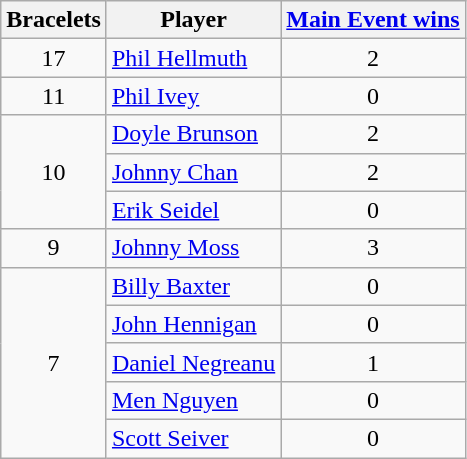<table class="wikitable sortable">
<tr>
<th>Bracelets</th>
<th>Player</th>
<th><a href='#'>Main Event wins</a></th>
</tr>
<tr>
<td align=center>17</td>
<td> <a href='#'>Phil Hellmuth</a></td>
<td align=center>2</td>
</tr>
<tr>
<td align=center>11</td>
<td> <a href='#'>Phil Ivey</a></td>
<td align=center>0</td>
</tr>
<tr>
<td rowspan=3 align=center>10</td>
<td> <a href='#'>Doyle Brunson</a></td>
<td align=center>2</td>
</tr>
<tr>
<td> <a href='#'>Johnny Chan</a></td>
<td align=center>2</td>
</tr>
<tr>
<td> <a href='#'>Erik Seidel</a></td>
<td align=center>0</td>
</tr>
<tr>
<td align=center>9</td>
<td> <a href='#'>Johnny Moss</a></td>
<td align=center>3</td>
</tr>
<tr>
<td rowspan=5 align=center>7</td>
<td> <a href='#'>Billy Baxter</a></td>
<td align=center>0</td>
</tr>
<tr>
<td> <a href='#'>John Hennigan</a></td>
<td align=center>0</td>
</tr>
<tr>
<td> <a href='#'>Daniel Negreanu</a></td>
<td align=center>1</td>
</tr>
<tr>
<td> <a href='#'>Men Nguyen</a></td>
<td align=center>0</td>
</tr>
<tr>
<td> <a href='#'>Scott Seiver</a></td>
<td align=center>0</td>
</tr>
</table>
